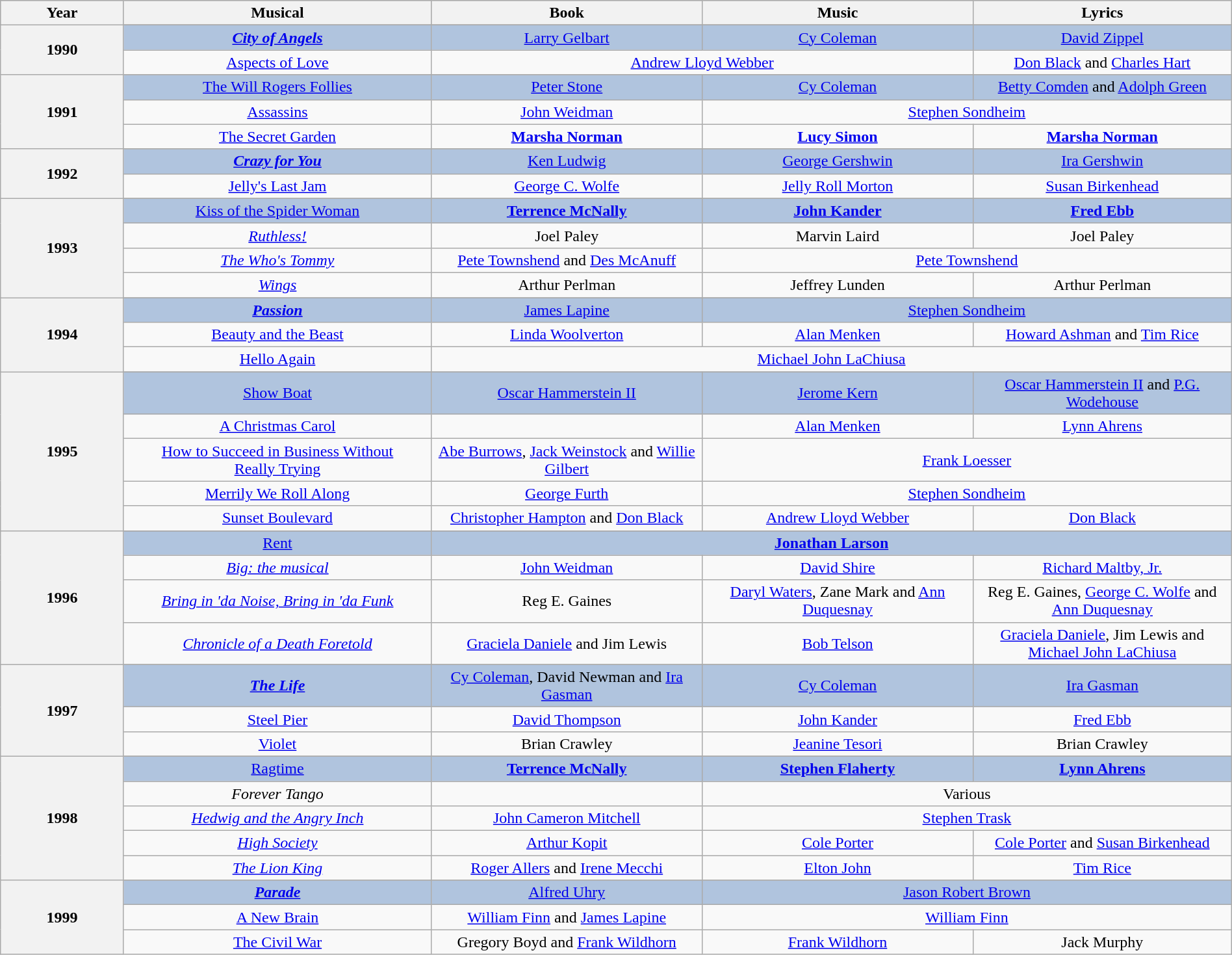<table class="wikitable" style="width:100%; text-align:center;">
<tr style="background:#bebebe;">
<th style="width:10%;">Year</th>
<th style="width:25%;">Musical</th>
<th style="width:22%;">Book</th>
<th style="width:22%;">Music</th>
<th style="width:22%;">Lyrics</th>
</tr>
<tr>
<th rowspan="3">1990</th>
</tr>
<tr style="background:#B0C4DE">
<td><strong><em><a href='#'>City of Angels</a><em> <strong></td>
<td></strong><a href='#'>Larry Gelbart</a><strong></td>
<td></strong><a href='#'>Cy Coleman</a><strong></td>
<td></strong><a href='#'>David Zippel</a><strong></td>
</tr>
<tr>
<td></em><a href='#'>Aspects of Love</a><em></td>
<td colspan="2"><a href='#'>Andrew Lloyd Webber</a></td>
<td><a href='#'>Don Black</a> and <a href='#'>Charles Hart</a></td>
</tr>
<tr>
<th rowspan="4">1991</th>
</tr>
<tr style="background:#B0C4DE">
<td></em><a href='#'>The Will Rogers Follies</a><em></td>
<td><a href='#'>Peter Stone</a></td>
<td><a href='#'>Cy Coleman</a></td>
<td><a href='#'>Betty Comden</a> and <a href='#'>Adolph Green</a></td>
</tr>
<tr>
<td></em><a href='#'>Assassins</a><em></td>
<td><a href='#'>John Weidman</a></td>
<td colspan="2"><a href='#'>Stephen Sondheim</a></td>
</tr>
<tr>
<td></em></strong><a href='#'>The Secret Garden</a></em> </strong></td>
<td><strong><a href='#'>Marsha Norman</a></strong></td>
<td><strong><a href='#'>Lucy Simon</a></strong></td>
<td><strong><a href='#'>Marsha Norman</a></strong></td>
</tr>
<tr>
<th rowspan="3">1992</th>
</tr>
<tr style="background:#B0C4DE">
<td><strong><em><a href='#'>Crazy for You</a><em> <strong></td>
<td></strong><a href='#'>Ken Ludwig</a><strong></td>
<td></strong><a href='#'>George Gershwin</a><strong></td>
<td></strong><a href='#'>Ira Gershwin</a><strong></td>
</tr>
<tr>
<td></em><a href='#'>Jelly's Last Jam</a><em></td>
<td><a href='#'>George C. Wolfe</a></td>
<td><a href='#'>Jelly Roll Morton</a></td>
<td><a href='#'>Susan Birkenhead</a></td>
</tr>
<tr>
<th rowspan="5">1993</th>
</tr>
<tr style="background:#B0C4DE">
<td></em></strong><a href='#'>Kiss of the Spider Woman</a></em> </strong></td>
<td><strong><a href='#'>Terrence McNally</a></strong></td>
<td><strong><a href='#'>John Kander</a></strong></td>
<td><strong><a href='#'>Fred Ebb</a></strong></td>
</tr>
<tr>
<td><em><a href='#'>Ruthless!</a></em></td>
<td>Joel Paley</td>
<td>Marvin Laird</td>
<td>Joel Paley</td>
</tr>
<tr>
<td><em><a href='#'>The Who's Tommy</a></em></td>
<td><a href='#'>Pete Townshend</a> and <a href='#'>Des McAnuff</a></td>
<td colspan="2"><a href='#'>Pete Townshend</a></td>
</tr>
<tr>
<td><em><a href='#'>Wings</a></em></td>
<td>Arthur Perlman</td>
<td>Jeffrey Lunden</td>
<td>Arthur Perlman</td>
</tr>
<tr>
<th rowspan="4">1994</th>
</tr>
<tr style="background:#B0C4DE">
<td><strong><em><a href='#'>Passion</a><em> <strong></td>
<td></strong><a href='#'>James Lapine</a><strong></td>
<td colspan="2"></strong><a href='#'>Stephen Sondheim</a><strong></td>
</tr>
<tr>
<td></em><a href='#'>Beauty and the Beast</a><em></td>
<td><a href='#'>Linda Woolverton</a></td>
<td><a href='#'>Alan Menken</a></td>
<td><a href='#'>Howard Ashman</a> and <a href='#'>Tim Rice</a></td>
</tr>
<tr>
<td></em><a href='#'>Hello Again</a><em></td>
<td colspan="3"><a href='#'>Michael John LaChiusa</a></td>
</tr>
<tr>
<th rowspan="6">1995</th>
</tr>
<tr style="background:#B0C4DE">
<td></em></strong><a href='#'>Show Boat</a><strong><em></td>
<td></strong><a href='#'>Oscar Hammerstein II</a><strong></td>
<td></strong><a href='#'>Jerome Kern</a><strong></td>
<td></strong><a href='#'>Oscar Hammerstein II</a> and <a href='#'>P.G. Wodehouse</a><strong></td>
</tr>
<tr>
<td></em><a href='#'>A Christmas Carol</a><em></td>
<td></td>
<td><a href='#'>Alan Menken</a></td>
<td><a href='#'>Lynn Ahrens</a></td>
</tr>
<tr>
<td></em><a href='#'>How to Succeed in Business Without <br> Really Trying</a><em></td>
<td><a href='#'>Abe Burrows</a>, <a href='#'>Jack Weinstock</a> and <a href='#'>Willie Gilbert</a></td>
<td colspan="2"><a href='#'>Frank Loesser</a></td>
</tr>
<tr>
<td></em><a href='#'>Merrily We Roll Along</a><em></td>
<td><a href='#'>George Furth</a></td>
<td colspan="2"><a href='#'>Stephen Sondheim</a></td>
</tr>
<tr>
<td></em><a href='#'>Sunset Boulevard</a><em></td>
<td><a href='#'>Christopher Hampton</a> and <a href='#'>Don Black</a></td>
<td><a href='#'>Andrew Lloyd Webber</a></td>
<td><a href='#'>Don Black</a></td>
</tr>
<tr>
<th rowspan="5">1996</th>
</tr>
<tr style="background:#B0C4DE">
<td></em></strong><a href='#'>Rent</a></em> </strong></td>
<td colspan="3"><strong><a href='#'>Jonathan Larson</a></strong></td>
</tr>
<tr>
<td><em><a href='#'>Big: the musical</a></em></td>
<td><a href='#'>John Weidman</a></td>
<td><a href='#'>David Shire</a></td>
<td><a href='#'>Richard Maltby, Jr.</a></td>
</tr>
<tr>
<td><em><a href='#'>Bring in 'da Noise, Bring in 'da Funk</a></em></td>
<td>Reg E. Gaines</td>
<td><a href='#'>Daryl Waters</a>, Zane Mark and <a href='#'>Ann Duquesnay</a></td>
<td>Reg E. Gaines, <a href='#'>George C. Wolfe</a> and <a href='#'>Ann Duquesnay</a></td>
</tr>
<tr>
<td><em><a href='#'>Chronicle of a Death Foretold</a></em></td>
<td><a href='#'>Graciela Daniele</a> and Jim Lewis</td>
<td><a href='#'>Bob Telson</a></td>
<td><a href='#'>Graciela Daniele</a>, Jim Lewis and <a href='#'>Michael John LaChiusa</a></td>
</tr>
<tr>
<th rowspan="4">1997</th>
</tr>
<tr style="background:#B0C4DE">
<td><strong><em><a href='#'>The Life</a><em> <strong></td>
<td></strong><a href='#'>Cy Coleman</a>, David Newman and <a href='#'>Ira Gasman</a><strong></td>
<td></strong><a href='#'>Cy Coleman</a><strong></td>
<td></strong><a href='#'>Ira Gasman</a><strong></td>
</tr>
<tr>
<td></em><a href='#'>Steel Pier</a><em></td>
<td><a href='#'>David Thompson</a></td>
<td><a href='#'>John Kander</a></td>
<td><a href='#'>Fred Ebb</a></td>
</tr>
<tr>
<td></em><a href='#'>Violet</a><em></td>
<td>Brian Crawley</td>
<td><a href='#'>Jeanine Tesori</a></td>
<td>Brian Crawley</td>
</tr>
<tr>
<th rowspan="6">1998</th>
</tr>
<tr style="background:#B0C4DE">
<td></em></strong><a href='#'>Ragtime</a></em> </strong></td>
<td><strong><a href='#'>Terrence McNally</a></strong></td>
<td><strong><a href='#'>Stephen Flaherty</a></strong></td>
<td><strong><a href='#'>Lynn Ahrens</a></strong></td>
</tr>
<tr>
<td><em>Forever Tango</em></td>
<td></td>
<td colspan="2">Various</td>
</tr>
<tr>
<td><em><a href='#'>Hedwig and the Angry Inch</a></em></td>
<td><a href='#'>John Cameron Mitchell</a></td>
<td colspan="2"><a href='#'>Stephen Trask</a></td>
</tr>
<tr>
<td><em><a href='#'>High Society</a></em></td>
<td><a href='#'>Arthur Kopit</a></td>
<td><a href='#'>Cole Porter</a></td>
<td><a href='#'>Cole Porter</a> and <a href='#'>Susan Birkenhead</a></td>
</tr>
<tr>
<td><em><a href='#'>The Lion King</a></em></td>
<td><a href='#'>Roger Allers</a> and <a href='#'>Irene Mecchi</a></td>
<td><a href='#'>Elton John</a></td>
<td><a href='#'>Tim Rice</a></td>
</tr>
<tr>
<th rowspan="4">1999</th>
</tr>
<tr style="background:#B0C4DE">
<td><strong><em><a href='#'>Parade</a><em> <strong></td>
<td></strong><a href='#'>Alfred Uhry</a><strong></td>
<td colspan="2"></strong><a href='#'>Jason Robert Brown</a><strong></td>
</tr>
<tr>
<td></em><a href='#'>A New Brain</a><em></td>
<td><a href='#'>William Finn</a> and <a href='#'>James Lapine</a></td>
<td colspan="2"><a href='#'>William Finn</a></td>
</tr>
<tr>
<td></em><a href='#'>The Civil War</a><em></td>
<td>Gregory Boyd and <a href='#'>Frank Wildhorn</a></td>
<td><a href='#'>Frank Wildhorn</a></td>
<td>Jack Murphy</td>
</tr>
</table>
